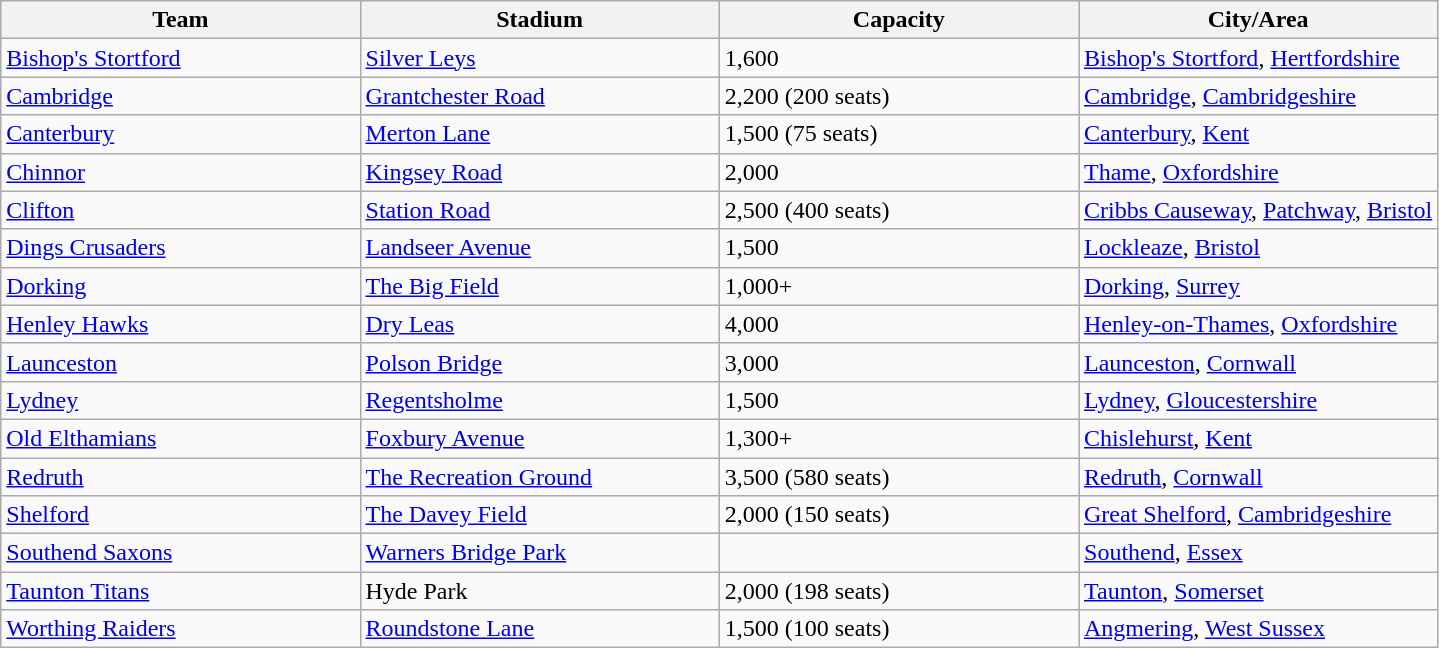<table class="wikitable sortable">
<tr>
<th width=25%>Team</th>
<th width=25%>Stadium</th>
<th width=25%>Capacity</th>
<th width=25%>City/Area</th>
</tr>
<tr>
<td><a href='#'>Bishop's Stortford</a></td>
<td><a href='#'>Silver Leys</a></td>
<td>1,600</td>
<td><a href='#'>Bishop's Stortford</a>, <a href='#'>Hertfordshire</a></td>
</tr>
<tr>
<td><a href='#'>Cambridge</a></td>
<td><a href='#'>Grantchester Road</a></td>
<td>2,200 (200 seats)</td>
<td><a href='#'>Cambridge</a>, <a href='#'>Cambridgeshire</a></td>
</tr>
<tr>
<td><a href='#'>Canterbury</a></td>
<td><a href='#'>Merton Lane</a></td>
<td>1,500 (75 seats)</td>
<td><a href='#'>Canterbury</a>, <a href='#'>Kent</a></td>
</tr>
<tr>
<td><a href='#'>Chinnor</a></td>
<td><a href='#'>Kingsey Road</a></td>
<td>2,000</td>
<td><a href='#'>Thame</a>, <a href='#'>Oxfordshire</a></td>
</tr>
<tr>
<td><a href='#'>Clifton</a></td>
<td><a href='#'>Station Road</a></td>
<td>2,500 (400 seats)</td>
<td><a href='#'>Cribbs Causeway</a>, <a href='#'>Patchway</a>, <a href='#'>Bristol</a></td>
</tr>
<tr>
<td><a href='#'>Dings Crusaders</a></td>
<td><a href='#'>Landseer Avenue</a></td>
<td>1,500</td>
<td><a href='#'>Lockleaze</a>, <a href='#'>Bristol</a></td>
</tr>
<tr>
<td><a href='#'>Dorking</a></td>
<td><a href='#'>The Big Field</a></td>
<td>1,000+</td>
<td><a href='#'>Dorking</a>, <a href='#'>Surrey</a></td>
</tr>
<tr>
<td><a href='#'>Henley Hawks</a></td>
<td><a href='#'>Dry Leas</a></td>
<td>4,000</td>
<td><a href='#'>Henley-on-Thames</a>, <a href='#'>Oxfordshire</a></td>
</tr>
<tr>
<td><a href='#'>Launceston</a></td>
<td><a href='#'>Polson Bridge</a></td>
<td>3,000</td>
<td><a href='#'>Launceston</a>, <a href='#'>Cornwall</a></td>
</tr>
<tr>
<td><a href='#'>Lydney</a></td>
<td><a href='#'>Regentsholme</a></td>
<td>1,500</td>
<td><a href='#'>Lydney</a>, <a href='#'>Gloucestershire</a></td>
</tr>
<tr>
<td><a href='#'>Old Elthamians</a></td>
<td><a href='#'>Foxbury Avenue</a></td>
<td>1,300+</td>
<td><a href='#'>Chislehurst</a>, <a href='#'>Kent</a></td>
</tr>
<tr>
<td><a href='#'>Redruth</a></td>
<td><a href='#'>The Recreation Ground</a></td>
<td>3,500 (580 seats)</td>
<td><a href='#'>Redruth</a>, <a href='#'>Cornwall</a></td>
</tr>
<tr>
<td><a href='#'>Shelford</a></td>
<td><a href='#'>The Davey Field</a></td>
<td>2,000 (150 seats)</td>
<td><a href='#'>Great Shelford</a>, <a href='#'>Cambridgeshire</a></td>
</tr>
<tr>
<td><a href='#'>Southend Saxons</a></td>
<td><a href='#'>Warners Bridge Park</a></td>
<td></td>
<td><a href='#'>Southend</a>, <a href='#'>Essex</a></td>
</tr>
<tr>
<td><a href='#'>Taunton Titans</a></td>
<td>Hyde Park</td>
<td>2,000 (198 seats)</td>
<td><a href='#'>Taunton</a>, <a href='#'>Somerset</a></td>
</tr>
<tr>
<td><a href='#'>Worthing Raiders</a></td>
<td><a href='#'>Roundstone Lane</a></td>
<td>1,500 (100 seats)</td>
<td><a href='#'>Angmering</a>, <a href='#'>West Sussex</a></td>
</tr>
</table>
